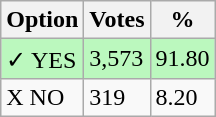<table class="wikitable">
<tr>
<th>Option</th>
<th>Votes</th>
<th>%</th>
</tr>
<tr>
<td style=background:#bbf8be>✓ YES</td>
<td style=background:#bbf8be>3,573</td>
<td style=background:#bbf8be>91.80</td>
</tr>
<tr>
<td>X NO</td>
<td>319</td>
<td>8.20</td>
</tr>
</table>
